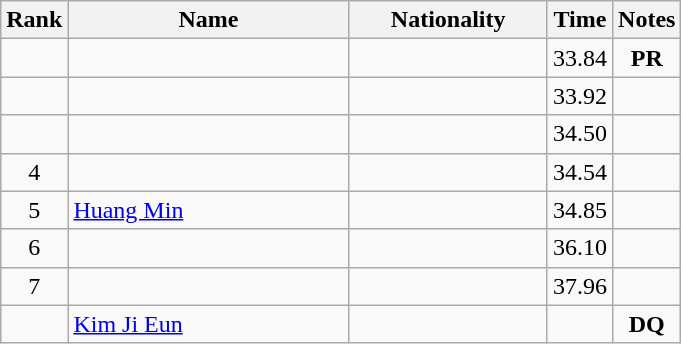<table class="wikitable sortable" style="text-align:center">
<tr>
<th>Rank</th>
<th style="width:180px">Name</th>
<th style="width:125px">Nationality</th>
<th>Time</th>
<th>Notes</th>
</tr>
<tr>
<td></td>
<td style="text-align:left;"></td>
<td style="text-align:left;"></td>
<td>33.84</td>
<td><strong>PR</strong></td>
</tr>
<tr>
<td></td>
<td style="text-align:left;"></td>
<td style="text-align:left;"></td>
<td>33.92</td>
<td></td>
</tr>
<tr>
<td></td>
<td style="text-align:left;"></td>
<td style="text-align:left;"></td>
<td>34.50</td>
<td></td>
</tr>
<tr>
<td>4</td>
<td style="text-align:left;"></td>
<td style="text-align:left;"></td>
<td>34.54</td>
<td></td>
</tr>
<tr>
<td>5</td>
<td style="text-align:left;"><a href='#'>Huang Min</a></td>
<td style="text-align:left;"></td>
<td>34.85</td>
<td></td>
</tr>
<tr>
<td>6</td>
<td style="text-align:left;"></td>
<td style="text-align:left;"></td>
<td>36.10</td>
<td></td>
</tr>
<tr>
<td>7</td>
<td style="text-align:left;"></td>
<td style="text-align:left;"></td>
<td>37.96</td>
<td></td>
</tr>
<tr>
<td></td>
<td style="text-align:left;"><a href='#'>Kim Ji Eun</a></td>
<td style="text-align:left;"></td>
<td></td>
<td><strong>DQ</strong></td>
</tr>
</table>
